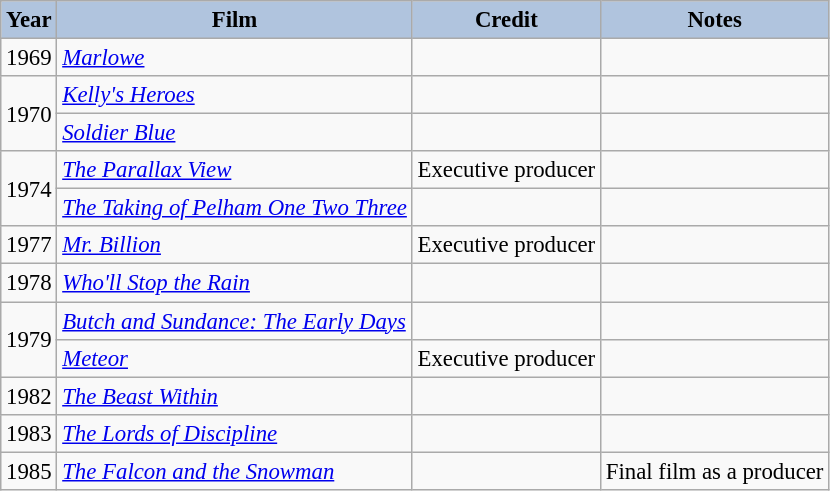<table class="wikitable" style="font-size:95%;">
<tr>
<th style="background:#B0C4DE;">Year</th>
<th style="background:#B0C4DE;">Film</th>
<th style="background:#B0C4DE;">Credit</th>
<th style="background:#B0C4DE;">Notes</th>
</tr>
<tr>
<td>1969</td>
<td><em><a href='#'>Marlowe</a></em></td>
<td></td>
<td></td>
</tr>
<tr>
<td rowspan=2>1970</td>
<td><em><a href='#'>Kelly's Heroes</a></em></td>
<td></td>
<td></td>
</tr>
<tr>
<td><em><a href='#'>Soldier Blue</a></em></td>
<td></td>
<td></td>
</tr>
<tr>
<td rowspan=2>1974</td>
<td><em><a href='#'>The Parallax View</a></em></td>
<td>Executive producer</td>
<td></td>
</tr>
<tr>
<td><em><a href='#'>The Taking of Pelham One Two Three</a></em></td>
<td></td>
<td></td>
</tr>
<tr>
<td>1977</td>
<td><em><a href='#'>Mr. Billion</a></em></td>
<td>Executive producer</td>
<td></td>
</tr>
<tr>
<td>1978</td>
<td><em><a href='#'>Who'll Stop the Rain</a></em></td>
<td></td>
<td></td>
</tr>
<tr>
<td rowspan=2>1979</td>
<td><em><a href='#'>Butch and Sundance: The Early Days</a></em></td>
<td></td>
<td></td>
</tr>
<tr>
<td><em><a href='#'>Meteor</a></em></td>
<td>Executive producer</td>
<td></td>
</tr>
<tr>
<td>1982</td>
<td><em><a href='#'>The Beast Within</a></em></td>
<td></td>
<td></td>
</tr>
<tr>
<td>1983</td>
<td><em><a href='#'>The Lords of Discipline</a></em></td>
<td></td>
<td></td>
</tr>
<tr>
<td>1985</td>
<td><em><a href='#'>The Falcon and the Snowman</a></em></td>
<td></td>
<td>Final film as a producer</td>
</tr>
</table>
